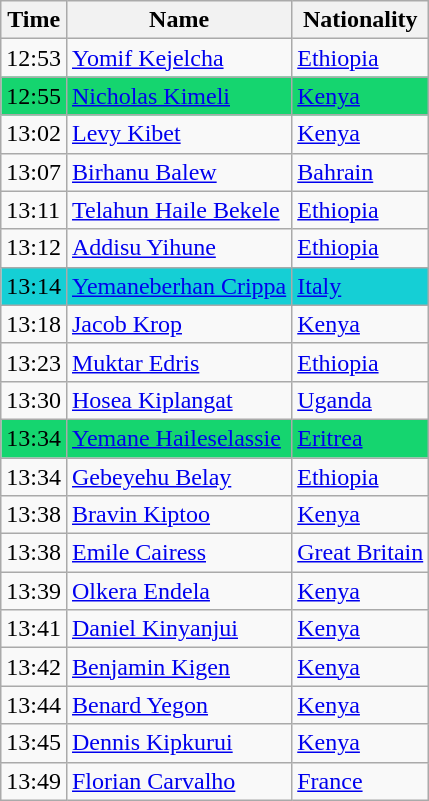<table class="wikitable mw-collapsible mw-collapsed">
<tr>
<th>Time</th>
<th>Name</th>
<th>Nationality</th>
</tr>
<tr>
<td>12:53</td>
<td><a href='#'>Yomif Kejelcha</a></td>
<td><a href='#'>Ethiopia</a></td>
</tr>
<tr>
<td style="background:#15D56F; color:black;">12:55</td>
<td style="background:#15D56F; color:white;"><a href='#'>Nicholas Kimeli</a></td>
<td style="background:#15D56F; color:white;"><a href='#'>Kenya</a></td>
</tr>
<tr>
<td>13:02</td>
<td><a href='#'>Levy Kibet</a></td>
<td><a href='#'>Kenya</a></td>
</tr>
<tr>
<td>13:07</td>
<td><a href='#'>Birhanu Balew</a></td>
<td><a href='#'>Bahrain</a></td>
</tr>
<tr>
<td>13:11</td>
<td><a href='#'>Telahun Haile Bekele</a></td>
<td><a href='#'>Ethiopia</a></td>
</tr>
<tr>
<td>13:12</td>
<td><a href='#'>Addisu Yihune</a></td>
<td><a href='#'>Ethiopia</a></td>
</tr>
<tr>
<td style="background:#15CFD5; color:black;">13:14</td>
<td style="background:#15CFD5; color:white;"><a href='#'>Yemaneberhan Crippa</a></td>
<td style="background:#15CFD5; color:white;"><a href='#'>Italy</a></td>
</tr>
<tr>
<td>13:18</td>
<td><a href='#'>Jacob Krop</a></td>
<td><a href='#'>Kenya</a></td>
</tr>
<tr>
<td>13:23</td>
<td><a href='#'>Muktar Edris</a></td>
<td><a href='#'>Ethiopia</a></td>
</tr>
<tr>
<td>13:30</td>
<td><a href='#'>Hosea Kiplangat</a></td>
<td><a href='#'>Uganda</a></td>
</tr>
<tr>
<td style="background:#15D56F; color:black;">13:34</td>
<td style="background:#15D56F; color:white;"><a href='#'>Yemane Haileselassie</a></td>
<td style="background:#15D56F; color:white;"><a href='#'>Eritrea</a></td>
</tr>
<tr>
<td>13:34</td>
<td><a href='#'>Gebeyehu Belay</a></td>
<td><a href='#'>Ethiopia</a></td>
</tr>
<tr>
<td>13:38</td>
<td><a href='#'>Bravin Kiptoo</a></td>
<td><a href='#'>Kenya</a></td>
</tr>
<tr>
<td>13:38</td>
<td><a href='#'>Emile Cairess</a></td>
<td><a href='#'>Great Britain</a></td>
</tr>
<tr>
<td>13:39</td>
<td><a href='#'>Olkera Endela</a></td>
<td><a href='#'>Kenya</a></td>
</tr>
<tr>
<td>13:41</td>
<td><a href='#'>Daniel Kinyanjui</a></td>
<td><a href='#'>Kenya</a></td>
</tr>
<tr>
<td>13:42</td>
<td><a href='#'>Benjamin Kigen</a></td>
<td><a href='#'>Kenya</a></td>
</tr>
<tr>
<td>13:44</td>
<td><a href='#'>Benard Yegon</a></td>
<td><a href='#'>Kenya</a></td>
</tr>
<tr>
<td>13:45</td>
<td><a href='#'>Dennis Kipkurui</a></td>
<td><a href='#'>Kenya</a></td>
</tr>
<tr>
<td>13:49</td>
<td><a href='#'>Florian Carvalho</a></td>
<td><a href='#'>France</a></td>
</tr>
</table>
